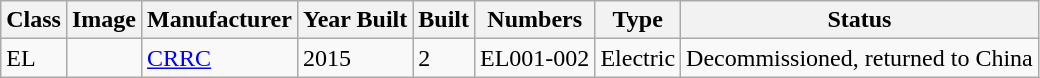<table class="wikitable">
<tr>
<th>Class</th>
<th>Image</th>
<th>Manufacturer</th>
<th>Year Built</th>
<th>Built</th>
<th>Numbers</th>
<th>Type</th>
<th>Status</th>
</tr>
<tr>
<td>EL</td>
<td></td>
<td> <a href='#'>CRRC</a></td>
<td>2015</td>
<td>2</td>
<td>EL001-002</td>
<td>Electric</td>
<td>Decommissioned, returned to China</td>
</tr>
</table>
